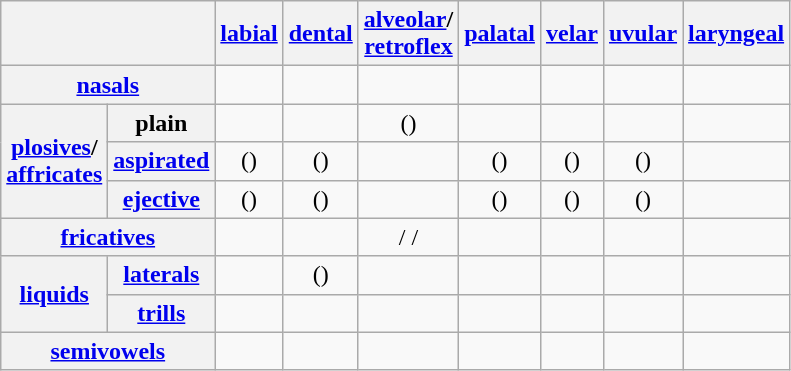<table class="wikitable" style="text-align:center;">
<tr>
<th colspan="2"></th>
<th><a href='#'>labial</a></th>
<th><a href='#'>dental</a></th>
<th><a href='#'>alveolar</a>/<br><a href='#'>retroflex</a></th>
<th><a href='#'>palatal</a></th>
<th><a href='#'>velar</a></th>
<th><a href='#'>uvular</a></th>
<th><a href='#'>laryngeal</a></th>
</tr>
<tr>
<th colspan="2"><a href='#'>nasals</a></th>
<td></td>
<td></td>
<td></td>
<td></td>
<td></td>
<td></td>
<td></td>
</tr>
<tr>
<th rowspan="3"><a href='#'>plosives</a>/<br><a href='#'>affricates</a></th>
<th>plain</th>
<td></td>
<td></td>
<td>()</td>
<td></td>
<td></td>
<td></td>
<td></td>
</tr>
<tr>
<th><a href='#'>aspirated</a></th>
<td>()</td>
<td>()</td>
<td></td>
<td>()</td>
<td>()</td>
<td>()</td>
<td></td>
</tr>
<tr>
<th><a href='#'>ejective</a></th>
<td>()</td>
<td>()</td>
<td></td>
<td>()</td>
<td>()</td>
<td>()</td>
<td></td>
</tr>
<tr>
<th colspan="2"><a href='#'>fricatives</a></th>
<td></td>
<td></td>
<td> /  / </td>
<td></td>
<td></td>
<td></td>
<td></td>
</tr>
<tr>
<th rowspan="2"><a href='#'>liquids</a></th>
<th><a href='#'>laterals</a></th>
<td></td>
<td>()</td>
<td></td>
<td></td>
<td></td>
<td></td>
<td></td>
</tr>
<tr>
<th><a href='#'>trills</a></th>
<td></td>
<td></td>
<td></td>
<td></td>
<td></td>
<td></td>
<td></td>
</tr>
<tr>
<th colspan="2"><a href='#'>semivowels</a></th>
<td></td>
<td></td>
<td></td>
<td></td>
<td></td>
<td></td>
<td></td>
</tr>
</table>
